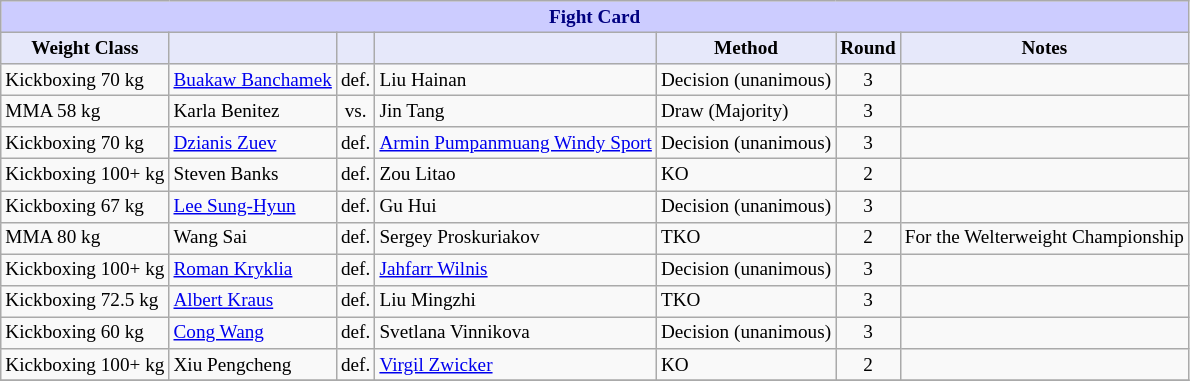<table class="wikitable" style="font-size: 80%;">
<tr>
<th colspan="8" style="background-color: #ccf; color: #000080; text-align: center;"><strong>Fight Card</strong></th>
</tr>
<tr>
<th colspan="1" style="background-color: #E6E8FA; color: #000000; text-align: center;">Weight Class</th>
<th colspan="1" style="background-color: #E6E8FA; color: #000000; text-align: center;"></th>
<th colspan="1" style="background-color: #E6E8FA; color: #000000; text-align: center;"></th>
<th colspan="1" style="background-color: #E6E8FA; color: #000000; text-align: center;"></th>
<th colspan="1" style="background-color: #E6E8FA; color: #000000; text-align: center;">Method</th>
<th colspan="1" style="background-color: #E6E8FA; color: #000000; text-align: center;">Round</th>
<th colspan="1" style="background-color: #E6E8FA; color: #000000; text-align: center;">Notes</th>
</tr>
<tr>
<td>Kickboxing 70 kg</td>
<td> <a href='#'>Buakaw Banchamek</a></td>
<td align=center>def.</td>
<td> Liu Hainan</td>
<td>Decision (unanimous)</td>
<td align=center>3</td>
<td></td>
</tr>
<tr>
<td>MMA 58 kg</td>
<td> Karla Benitez</td>
<td align=center>vs.</td>
<td> Jin Tang</td>
<td>Draw (Majority)</td>
<td align=center>3</td>
<td></td>
</tr>
<tr>
<td>Kickboxing 70 kg</td>
<td> <a href='#'>Dzianis Zuev</a></td>
<td align=center>def.</td>
<td> <a href='#'>Armin Pumpanmuang Windy Sport</a></td>
<td>Decision (unanimous)</td>
<td align=center>3</td>
<td></td>
</tr>
<tr>
<td>Kickboxing 100+ kg</td>
<td> Steven Banks</td>
<td align=center>def.</td>
<td> Zou Litao</td>
<td>KO</td>
<td align=center>2</td>
<td></td>
</tr>
<tr>
<td>Kickboxing 67 kg</td>
<td> <a href='#'>Lee Sung-Hyun</a></td>
<td align=center>def.</td>
<td> Gu Hui</td>
<td>Decision (unanimous)</td>
<td align=center>3</td>
<td></td>
</tr>
<tr>
<td>MMA 80 kg</td>
<td> Wang Sai</td>
<td align=center>def.</td>
<td> Sergey Proskuriakov</td>
<td>TKO</td>
<td align=center>2</td>
<td>For the Welterweight Championship</td>
</tr>
<tr>
<td>Kickboxing 100+ kg</td>
<td> <a href='#'>Roman Kryklia</a></td>
<td align=center>def.</td>
<td> <a href='#'>Jahfarr Wilnis</a></td>
<td>Decision (unanimous)</td>
<td align=center>3</td>
<td></td>
</tr>
<tr>
<td>Kickboxing 72.5 kg</td>
<td> <a href='#'>Albert Kraus</a></td>
<td align=center>def.</td>
<td> Liu Mingzhi</td>
<td>TKO</td>
<td align=center>3</td>
<td></td>
</tr>
<tr>
<td>Kickboxing 60 kg</td>
<td> <a href='#'>Cong Wang</a></td>
<td align=center>def.</td>
<td> Svetlana Vinnikova</td>
<td>Decision (unanimous)</td>
<td align=center>3</td>
<td></td>
</tr>
<tr>
<td>Kickboxing 100+ kg</td>
<td> Xiu Pengcheng</td>
<td align=center>def.</td>
<td> <a href='#'>Virgil Zwicker</a></td>
<td>KO</td>
<td align=center>2</td>
<td></td>
</tr>
<tr>
</tr>
</table>
